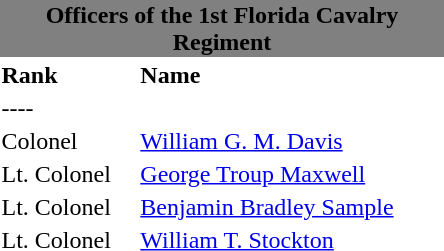<table class="toccolours" style="fixed: left; margin-left: 1em;" width="300px">
<tr>
<th colspan="2" style="text-align: center; background:grey"><span><strong>Officers of the 1st Florida Cavalry Regiment</strong></span></th>
</tr>
<tr>
<td><strong>Rank</strong></td>
<td><strong>Name</strong></td>
</tr>
<tr>
<td colspan="2">----</td>
</tr>
<tr>
<td>Colonel</td>
<td><a href='#'>William G. M. Davis</a></td>
</tr>
<tr>
<td>Lt. Colonel</td>
<td><a href='#'>George Troup Maxwell</a></td>
</tr>
<tr>
<td>Lt. Colonel</td>
<td><a href='#'>Benjamin Bradley Sample</a></td>
</tr>
<tr>
<td>Lt. Colonel</td>
<td><a href='#'>William T. Stockton</a></td>
</tr>
<tr>
</tr>
</table>
